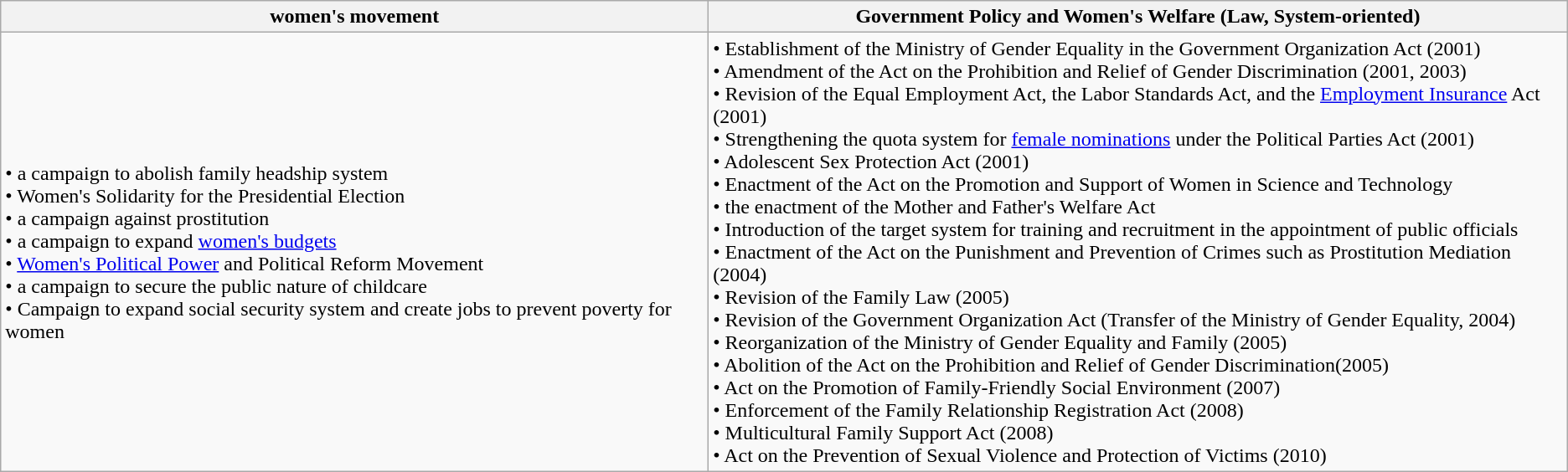<table class="wikitable">
<tr>
<th>women's movement</th>
<th>Government Policy and Women's Welfare (Law, System-oriented)</th>
</tr>
<tr>
<td>• a campaign to abolish family headship system<br>• Women's Solidarity for the Presidential Election<br>• a campaign against prostitution<br>• a campaign to expand <a href='#'>women's budgets</a><br>• <a href='#'>Women's Political Power</a> and Political Reform Movement<br>• a campaign to secure the public nature of childcare<br>• Campaign to expand social security system and create jobs to prevent poverty for women</td>
<td>• Establishment of the Ministry of Gender Equality in the Government Organization Act (2001)<br>• Amendment of the Act on the Prohibition and Relief of Gender Discrimination (2001, 2003)<br>• Revision of the Equal Employment Act, the Labor Standards Act, and the <a href='#'>Employment Insurance</a> Act (2001)<br>• Strengthening the quota system for <a href='#'>female nominations</a> under the Political Parties Act (2001)<br>• Adolescent Sex Protection Act (2001)<br>• Enactment of the Act on the Promotion and Support of Women in Science and Technology<br>• the enactment of the Mother and Father's Welfare Act<br>• Introduction of the target system for training and recruitment in the appointment of public officials<br>• Enactment of the Act on the Punishment and Prevention of Crimes such as Prostitution Mediation (2004)<br>• Revision of the Family Law (2005)<br>• Revision of the Government Organization Act (Transfer of the Ministry of Gender Equality, 2004)<br>• Reorganization of the Ministry of Gender Equality and Family (2005)<br>• Abolition of the Act on the Prohibition and Relief of Gender Discrimination(2005)<br>• Act on the Promotion of Family-Friendly Social Environment (2007)<br>• Enforcement of the Family Relationship Registration Act (2008)<br>• Multicultural Family Support Act (2008)<br>• Act on the Prevention of Sexual Violence and Protection of Victims (2010)</td>
</tr>
</table>
